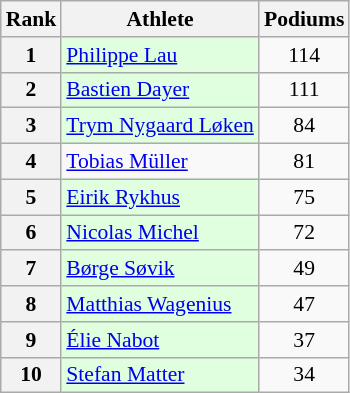<table class="wikitable" style="font-size: 90%;">
<tr>
<th>Rank</th>
<th>Athlete</th>
<th>Podiums</th>
</tr>
<tr>
<th>1</th>
<td style="background:#dfffdf;"> <a href='#'>Philippe Lau</a></td>
<td align="center">114</td>
</tr>
<tr>
<th>2</th>
<td style="background:#dfffdf;"> <a href='#'>Bastien Dayer</a></td>
<td align="center">111</td>
</tr>
<tr>
<th>3</th>
<td style="background:#dfffdf;"> <a href='#'>Trym Nygaard Løken</a></td>
<td align="center">84</td>
</tr>
<tr>
<th>4</th>
<td> <a href='#'>Tobias Müller</a></td>
<td align="center">81</td>
</tr>
<tr>
<th>5</th>
<td style="background:#dfffdf;"> <a href='#'>Eirik Rykhus</a></td>
<td align="center">75</td>
</tr>
<tr>
<th>6</th>
<td style="background:#dfffdf;"> <a href='#'>Nicolas Michel</a></td>
<td align="center">72</td>
</tr>
<tr>
<th>7</th>
<td style="background:#dfffdf;"> <a href='#'>Børge Søvik</a></td>
<td align="center">49</td>
</tr>
<tr>
<th>8</th>
<td style="background:#dfffdf;"> <a href='#'>Matthias Wagenius</a></td>
<td align="center">47</td>
</tr>
<tr>
<th>9</th>
<td style="background:#dfffdf;"> <a href='#'>Élie Nabot</a></td>
<td align="center">37</td>
</tr>
<tr>
<th>10</th>
<td style="background:#dfffdf;"> <a href='#'>Stefan Matter</a></td>
<td align="center">34</td>
</tr>
</table>
